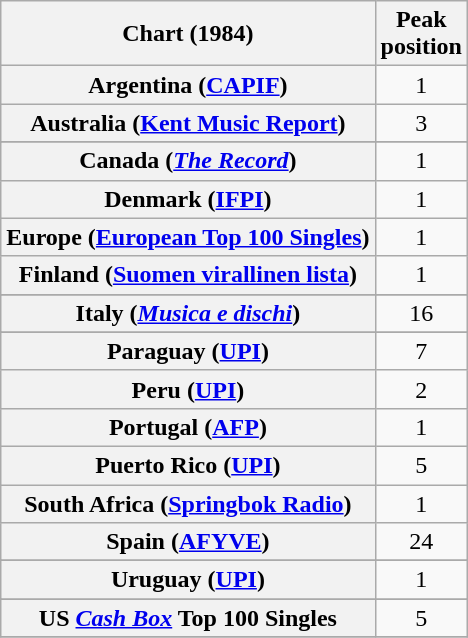<table class="wikitable sortable plainrowheaders" style="text-align:center">
<tr>
<th scope="col">Chart (1984)</th>
<th scope="col">Peak<br>position</th>
</tr>
<tr>
<th scope="row">Argentina (<a href='#'>CAPIF</a>)</th>
<td>1</td>
</tr>
<tr>
<th scope="row">Australia (<a href='#'>Kent Music Report</a>)</th>
<td>3</td>
</tr>
<tr>
</tr>
<tr>
</tr>
<tr>
</tr>
<tr>
</tr>
<tr>
<th scope="row">Canada (<em><a href='#'>The Record</a></em>)</th>
<td>1</td>
</tr>
<tr>
<th scope="row">Denmark (<a href='#'>IFPI</a>)</th>
<td>1</td>
</tr>
<tr>
<th scope="row">Europe (<a href='#'>European Top 100 Singles</a>)</th>
<td>1</td>
</tr>
<tr>
<th scope="row">Finland (<a href='#'>Suomen virallinen lista</a>)</th>
<td>1</td>
</tr>
<tr>
</tr>
<tr>
</tr>
<tr>
<th scope="row">Italy (<em><a href='#'>Musica e dischi</a></em>)</th>
<td>16</td>
</tr>
<tr>
</tr>
<tr>
</tr>
<tr>
</tr>
<tr>
</tr>
<tr>
<th scope="row">Paraguay (<a href='#'>UPI</a>)</th>
<td>7</td>
</tr>
<tr>
<th scope="row">Peru (<a href='#'>UPI</a>)</th>
<td>2</td>
</tr>
<tr>
<th scope="row">Portugal (<a href='#'>AFP</a>)</th>
<td>1</td>
</tr>
<tr>
<th scope="row">Puerto Rico (<a href='#'>UPI</a>)</th>
<td>5</td>
</tr>
<tr>
<th scope="row">South Africa (<a href='#'>Springbok Radio</a>)</th>
<td>1</td>
</tr>
<tr>
<th scope="row">Spain (<a href='#'>AFYVE</a>)</th>
<td>24</td>
</tr>
<tr>
</tr>
<tr>
</tr>
<tr>
</tr>
<tr>
<th scope="row">Uruguay (<a href='#'>UPI</a>)</th>
<td>1</td>
</tr>
<tr>
</tr>
<tr>
</tr>
<tr>
</tr>
<tr>
<th scope="row">US <em><a href='#'>Cash Box</a></em> Top 100 Singles</th>
<td>5</td>
</tr>
<tr>
</tr>
</table>
